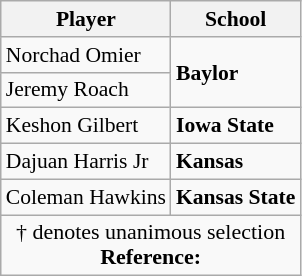<table class="wikitable" style="white-space:nowrap; font-size:90%;">
<tr>
<th>Player</th>
<th>School</th>
</tr>
<tr ,>
<td>Norchad Omier</td>
<td rowspan=2><strong>Baylor</strong></td>
</tr>
<tr>
<td>Jeremy Roach</td>
</tr>
<tr>
<td>Keshon Gilbert</td>
<td><strong>Iowa State</strong></td>
</tr>
<tr>
<td>Dajuan Harris Jr</td>
<td><strong>Kansas</strong></td>
</tr>
<tr>
<td>Coleman Hawkins</td>
<td><strong>Kansas State</strong></td>
</tr>
<tr>
<td colspan="4"  style="font-size:11pt; text-align:center;">† denotes unanimous selection<br><strong>Reference:</strong></td>
</tr>
</table>
